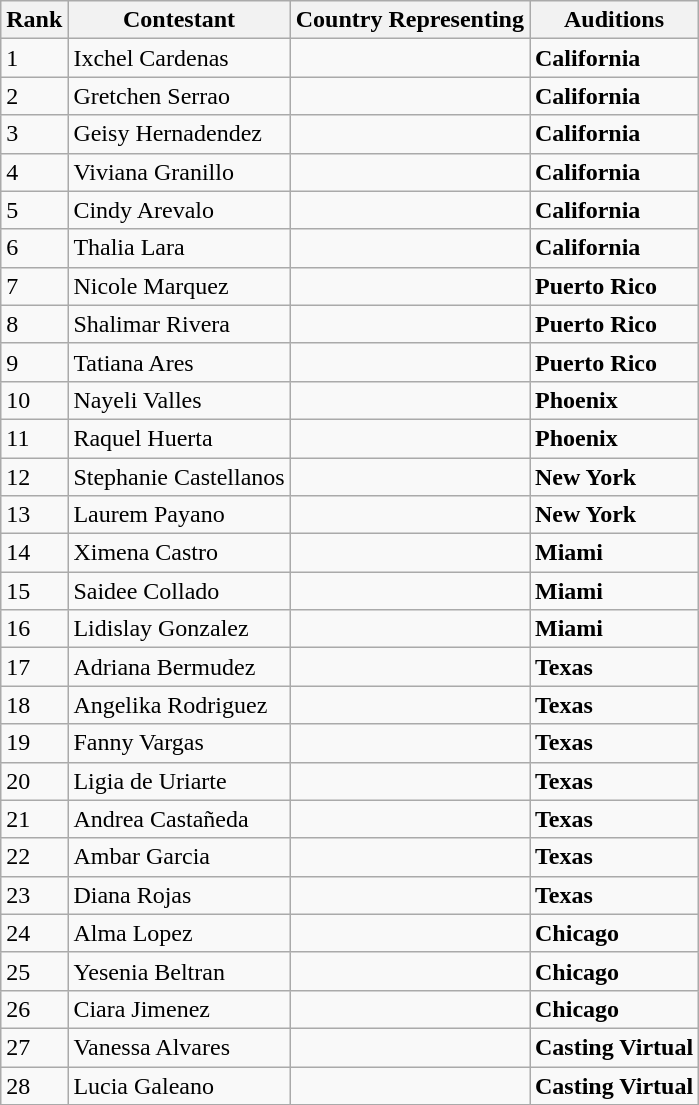<table class="wikitable">
<tr>
<th>Rank</th>
<th>Contestant</th>
<th>Country Representing</th>
<th>Auditions</th>
</tr>
<tr>
<td>1</td>
<td>Ixchel Cardenas</td>
<td><strong></strong></td>
<td><strong>California</strong></td>
</tr>
<tr>
<td>2</td>
<td>Gretchen Serrao</td>
<td><strong></strong></td>
<td><strong>California</strong></td>
</tr>
<tr>
<td>3</td>
<td>Geisy Hernadendez</td>
<td><strong></strong></td>
<td><strong>California</strong></td>
</tr>
<tr>
<td>4</td>
<td>Viviana Granillo</td>
<td><strong></strong></td>
<td><strong>California</strong></td>
</tr>
<tr>
<td>5</td>
<td>Cindy Arevalo</td>
<td><strong></strong></td>
<td><strong>California</strong></td>
</tr>
<tr>
<td>6</td>
<td>Thalia Lara</td>
<td><strong></strong></td>
<td><strong>California</strong></td>
</tr>
<tr>
<td>7</td>
<td>Nicole Marquez</td>
<td><strong></strong></td>
<td><strong>Puerto Rico</strong></td>
</tr>
<tr>
<td>8</td>
<td>Shalimar Rivera</td>
<td><strong></strong></td>
<td><strong>Puerto Rico</strong></td>
</tr>
<tr>
<td>9</td>
<td>Tatiana Ares</td>
<td><strong></strong></td>
<td><strong>Puerto Rico</strong></td>
</tr>
<tr>
<td>10</td>
<td>Nayeli Valles</td>
<td><strong></strong></td>
<td><strong>Phoenix</strong></td>
</tr>
<tr>
<td>11</td>
<td>Raquel Huerta</td>
<td><strong></strong></td>
<td><strong>Phoenix</strong></td>
</tr>
<tr>
<td>12</td>
<td>Stephanie Castellanos</td>
<td><strong></strong></td>
<td><strong>New York</strong></td>
</tr>
<tr>
<td>13</td>
<td>Laurem Payano</td>
<td><strong></strong></td>
<td><strong>New York</strong></td>
</tr>
<tr>
<td>14</td>
<td>Ximena Castro</td>
<td><strong></strong></td>
<td><strong>Miami</strong></td>
</tr>
<tr>
<td>15</td>
<td>Saidee Collado</td>
<td><strong></strong></td>
<td><strong>Miami</strong></td>
</tr>
<tr>
<td>16</td>
<td>Lidislay Gonzalez</td>
<td><strong></strong></td>
<td><strong>Miami</strong></td>
</tr>
<tr>
<td>17</td>
<td>Adriana Bermudez</td>
<td><strong></strong></td>
<td><strong>Texas</strong></td>
</tr>
<tr>
<td>18</td>
<td>Angelika Rodriguez</td>
<td><strong></strong></td>
<td><strong>Texas</strong></td>
</tr>
<tr>
<td>19</td>
<td>Fanny Vargas</td>
<td><strong></strong></td>
<td><strong>Texas</strong></td>
</tr>
<tr>
<td>20</td>
<td>Ligia de Uriarte</td>
<td><strong></strong></td>
<td><strong>Texas</strong></td>
</tr>
<tr>
<td>21</td>
<td>Andrea Castañeda</td>
<td><strong></strong></td>
<td><strong>Texas</strong></td>
</tr>
<tr>
<td>22</td>
<td>Ambar Garcia</td>
<td><strong></strong></td>
<td><strong>Texas</strong></td>
</tr>
<tr>
<td>23</td>
<td>Diana Rojas</td>
<td><strong></strong></td>
<td><strong>Texas</strong></td>
</tr>
<tr>
<td>24</td>
<td>Alma Lopez</td>
<td><strong></strong></td>
<td><strong>Chicago</strong></td>
</tr>
<tr>
<td>25</td>
<td>Yesenia Beltran</td>
<td><strong></strong></td>
<td><strong>Chicago</strong></td>
</tr>
<tr>
<td>26</td>
<td>Ciara Jimenez</td>
<td><strong></strong></td>
<td><strong>Chicago</strong></td>
</tr>
<tr>
<td>27</td>
<td>Vanessa Alvares</td>
<td><strong></strong></td>
<td><strong>Casting Virtual</strong></td>
</tr>
<tr>
<td>28</td>
<td>Lucia Galeano</td>
<td><strong></strong></td>
<td><strong>Casting Virtual</strong></td>
</tr>
</table>
